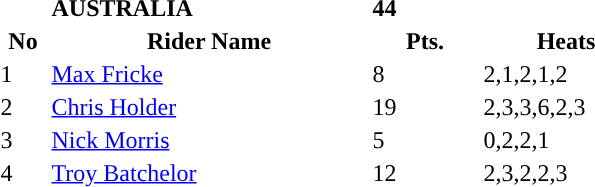<table class="toccolours">
<tr>
<td></td>
<td><strong>AUSTRALIA</strong></td>
<td><strong>44</strong></td>
</tr>
<tr style="background-color:">
<th width=30px>No</th>
<th width=210px>Rider Name</th>
<th width=70px>Pts.</th>
<th width=110px>Heats</th>
</tr>
<tr style="background-color:">
<td>1</td>
<td><a href='#'>Max Fricke</a></td>
<td>8</td>
<td>2,1,2,1,2</td>
</tr>
<tr style="background-color:">
<td>2</td>
<td><a href='#'>Chris Holder</a></td>
<td>19</td>
<td>2,3,3,6,2,3</td>
</tr>
<tr style="background-color:">
<td>3</td>
<td><a href='#'>Nick Morris</a></td>
<td>5</td>
<td>0,2,2,1</td>
</tr>
<tr style="background-color:">
<td>4</td>
<td><a href='#'>Troy Batchelor</a></td>
<td>12</td>
<td>2,3,2,2,3</td>
</tr>
</table>
